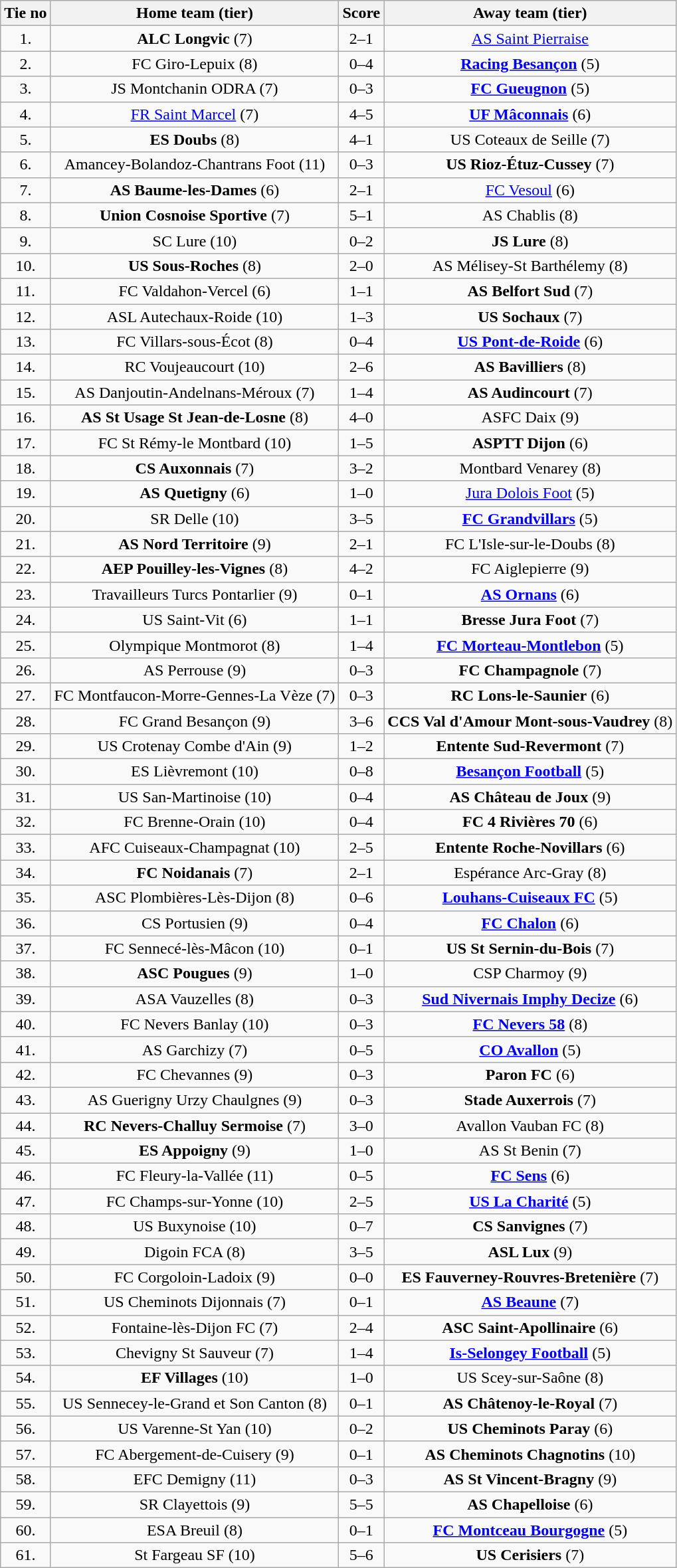<table class="wikitable" style="text-align: center">
<tr>
<th>Tie no</th>
<th>Home team (tier)</th>
<th>Score</th>
<th>Away team (tier)</th>
</tr>
<tr>
<td>1.</td>
<td><strong>ALC Longvic</strong> (7)</td>
<td>2–1</td>
<td> <a href='#'>AS Saint Pierraise</a></td>
</tr>
<tr>
<td>2.</td>
<td>FC Giro-Lepuix (8)</td>
<td>0–4</td>
<td><strong><a href='#'>Racing Besançon</a></strong> (5)</td>
</tr>
<tr>
<td>3.</td>
<td>JS Montchanin ODRA (7)</td>
<td>0–3</td>
<td><strong><a href='#'>FC Gueugnon</a></strong> (5)</td>
</tr>
<tr>
<td>4.</td>
<td><a href='#'>FR Saint Marcel</a> (7)</td>
<td>4–5 </td>
<td><strong><a href='#'>UF Mâconnais</a></strong> (6)</td>
</tr>
<tr>
<td>5.</td>
<td><strong>ES Doubs</strong> (8)</td>
<td>4–1</td>
<td>US Coteaux de Seille (7)</td>
</tr>
<tr>
<td>6.</td>
<td>Amancey-Bolandoz-Chantrans Foot (11)</td>
<td>0–3</td>
<td><strong>US Rioz-Étuz-Cussey</strong> (7)</td>
</tr>
<tr>
<td>7.</td>
<td><strong>AS Baume-les-Dames</strong> (6)</td>
<td>2–1</td>
<td><a href='#'>FC Vesoul</a> (6)</td>
</tr>
<tr>
<td>8.</td>
<td><strong>Union Cosnoise Sportive</strong> (7)</td>
<td>5–1 </td>
<td>AS Chablis (8)</td>
</tr>
<tr>
<td>9.</td>
<td>SC Lure (10)</td>
<td>0–2</td>
<td><strong>JS Lure</strong> (8)</td>
</tr>
<tr>
<td>10.</td>
<td><strong>US Sous-Roches</strong> (8)</td>
<td>2–0</td>
<td>AS Mélisey-St Barthélemy (8)</td>
</tr>
<tr>
<td>11.</td>
<td>FC Valdahon-Vercel (6)</td>
<td>1–1 </td>
<td><strong>AS Belfort Sud</strong> (7)</td>
</tr>
<tr>
<td>12.</td>
<td>ASL Autechaux-Roide (10)</td>
<td>1–3</td>
<td><strong>US Sochaux</strong> (7)</td>
</tr>
<tr>
<td>13.</td>
<td>FC Villars-sous-Écot (8)</td>
<td>0–4</td>
<td><strong><a href='#'>US Pont-de-Roide</a></strong> (6)</td>
</tr>
<tr>
<td>14.</td>
<td>RC Voujeaucourt (10)</td>
<td>2–6</td>
<td><strong>AS Bavilliers</strong> (8)</td>
</tr>
<tr>
<td>15.</td>
<td>AS Danjoutin-Andelnans-Méroux (7)</td>
<td>1–4</td>
<td><strong>AS Audincourt</strong> (7)</td>
</tr>
<tr>
<td>16.</td>
<td><strong>AS St Usage St Jean-de-Losne</strong> (8)</td>
<td>4–0</td>
<td>ASFC Daix (9)</td>
</tr>
<tr>
<td>17.</td>
<td>FC St Rémy-le Montbard (10)</td>
<td>1–5</td>
<td><strong>ASPTT Dijon</strong> (6)</td>
</tr>
<tr>
<td>18.</td>
<td><strong>CS Auxonnais</strong> (7)</td>
<td>3–2</td>
<td>Montbard Venarey (8)</td>
</tr>
<tr>
<td>19.</td>
<td><strong>AS Quetigny</strong> (6)</td>
<td>1–0</td>
<td><a href='#'>Jura Dolois Foot</a> (5)</td>
</tr>
<tr>
<td>20.</td>
<td>SR Delle (10)</td>
<td>3–5</td>
<td><strong><a href='#'>FC Grandvillars</a></strong> (5)</td>
</tr>
<tr>
<td>21.</td>
<td><strong>AS Nord Territoire</strong> (9)</td>
<td>2–1</td>
<td>FC L'Isle-sur-le-Doubs (8)</td>
</tr>
<tr>
<td>22.</td>
<td><strong>AEP Pouilley-les-Vignes</strong> (8)</td>
<td>4–2</td>
<td>FC Aiglepierre (9)</td>
</tr>
<tr>
<td>23.</td>
<td>Travailleurs Turcs Pontarlier (9)</td>
<td>0–1</td>
<td><strong><a href='#'>AS Ornans</a></strong> (6)</td>
</tr>
<tr>
<td>24.</td>
<td>US Saint-Vit (6)</td>
<td>1–1 </td>
<td><strong>Bresse Jura Foot</strong> (7)</td>
</tr>
<tr>
<td>25.</td>
<td>Olympique Montmorot (8)</td>
<td>1–4</td>
<td><strong><a href='#'>FC Morteau-Montlebon</a></strong> (5)</td>
</tr>
<tr>
<td>26.</td>
<td>AS Perrouse (9)</td>
<td>0–3</td>
<td><strong>FC Champagnole</strong> (7)</td>
</tr>
<tr>
<td>27.</td>
<td>FC Montfaucon-Morre-Gennes-La Vèze (7)</td>
<td>0–3</td>
<td><strong>RC Lons-le-Saunier</strong> (6)</td>
</tr>
<tr>
<td>28.</td>
<td>FC Grand Besançon (9)</td>
<td>3–6 </td>
<td><strong>CCS Val d'Amour Mont-sous-Vaudrey</strong> (8)</td>
</tr>
<tr>
<td>29.</td>
<td>US Crotenay Combe d'Ain (9)</td>
<td>1–2</td>
<td><strong>Entente Sud-Revermont</strong> (7)</td>
</tr>
<tr>
<td>30.</td>
<td>ES Lièvremont (10)</td>
<td>0–8</td>
<td><strong><a href='#'>Besançon Football</a></strong> (5)</td>
</tr>
<tr>
<td>31.</td>
<td>US San-Martinoise (10)</td>
<td>0–4</td>
<td><strong>AS Château de Joux</strong> (9)</td>
</tr>
<tr>
<td>32.</td>
<td>FC Brenne-Orain (10)</td>
<td>0–4</td>
<td><strong>FC 4 Rivières 70</strong> (6)</td>
</tr>
<tr>
<td>33.</td>
<td>AFC Cuiseaux-Champagnat (10)</td>
<td>2–5</td>
<td><strong>Entente Roche-Novillars</strong> (6)</td>
</tr>
<tr>
<td>34.</td>
<td><strong>FC Noidanais</strong> (7)</td>
<td>2–1</td>
<td>Espérance Arc-Gray (8)</td>
</tr>
<tr>
<td>35.</td>
<td>ASC Plombières-Lès-Dijon (8)</td>
<td>0–6</td>
<td><strong><a href='#'>Louhans-Cuiseaux FC</a></strong> (5)</td>
</tr>
<tr>
<td>36.</td>
<td>CS Portusien (9)</td>
<td>0–4</td>
<td><strong><a href='#'>FC Chalon</a></strong> (6)</td>
</tr>
<tr>
<td>37.</td>
<td>FC Sennecé-lès-Mâcon (10)</td>
<td>0–1</td>
<td><strong>US St Sernin-du-Bois</strong> (7)</td>
</tr>
<tr>
<td>38.</td>
<td><strong>ASC Pougues</strong> (9)</td>
<td>1–0</td>
<td>CSP Charmoy (9)</td>
</tr>
<tr>
<td>39.</td>
<td>ASA Vauzelles (8)</td>
<td>0–3</td>
<td><strong><a href='#'>Sud Nivernais Imphy Decize</a></strong> (6)</td>
</tr>
<tr>
<td>40.</td>
<td>FC Nevers Banlay (10)</td>
<td>0–3</td>
<td><strong><a href='#'>FC Nevers 58</a></strong> (8)</td>
</tr>
<tr>
<td>41.</td>
<td>AS Garchizy (7)</td>
<td>0–5</td>
<td><strong><a href='#'>CO Avallon</a></strong> (5)</td>
</tr>
<tr>
<td>42.</td>
<td>FC Chevannes (9)</td>
<td>0–3</td>
<td><strong>Paron FC</strong> (6)</td>
</tr>
<tr>
<td>43.</td>
<td>AS Guerigny Urzy Chaulgnes (9)</td>
<td>0–3</td>
<td><strong>Stade Auxerrois</strong> (7)</td>
</tr>
<tr>
<td>44.</td>
<td><strong>RC Nevers-Challuy Sermoise</strong> (7)</td>
<td>3–0</td>
<td>Avallon Vauban FC (8)</td>
</tr>
<tr>
<td>45.</td>
<td><strong>ES Appoigny</strong> (9)</td>
<td>1–0 </td>
<td>AS St Benin (7)</td>
</tr>
<tr>
<td>46.</td>
<td>FC Fleury-la-Vallée (11)</td>
<td>0–5</td>
<td><strong><a href='#'>FC Sens</a></strong> (6)</td>
</tr>
<tr>
<td>47.</td>
<td>FC Champs-sur-Yonne (10)</td>
<td>2–5</td>
<td><strong><a href='#'>US La Charité</a></strong> (5)</td>
</tr>
<tr>
<td>48.</td>
<td>US Buxynoise (10)</td>
<td>0–7</td>
<td><strong>CS Sanvignes</strong> (7)</td>
</tr>
<tr>
<td>49.</td>
<td>Digoin FCA (8)</td>
<td>3–5</td>
<td><strong>ASL Lux</strong> (9)</td>
</tr>
<tr>
<td>50.</td>
<td>FC Corgoloin-Ladoix (9)</td>
<td>0–0 </td>
<td><strong>ES Fauverney-Rouvres-Bretenière</strong> (7)</td>
</tr>
<tr>
<td>51.</td>
<td>US Cheminots Dijonnais (7)</td>
<td>0–1</td>
<td><strong><a href='#'>AS Beaune</a></strong> (7)</td>
</tr>
<tr>
<td>52.</td>
<td>Fontaine-lès-Dijon FC (7)</td>
<td>2–4</td>
<td><strong>ASC Saint-Apollinaire</strong> (6)</td>
</tr>
<tr>
<td>53.</td>
<td>Chevigny St Sauveur (7)</td>
<td>1–4</td>
<td><strong><a href='#'>Is-Selongey Football</a></strong> (5)</td>
</tr>
<tr>
<td>54.</td>
<td><strong>EF Villages</strong> (10)</td>
<td>1–0</td>
<td>US Scey-sur-Saône (8)</td>
</tr>
<tr>
<td>55.</td>
<td>US Sennecey-le-Grand et Son Canton (8)</td>
<td>0–1</td>
<td><strong>AS Châtenoy-le-Royal</strong> (7)</td>
</tr>
<tr>
<td>56.</td>
<td>US Varenne-St Yan (10)</td>
<td>0–2</td>
<td><strong>US Cheminots Paray</strong> (6)</td>
</tr>
<tr>
<td>57.</td>
<td>FC Abergement-de-Cuisery (9)</td>
<td>0–1</td>
<td><strong>AS Cheminots Chagnotins</strong> (10)</td>
</tr>
<tr>
<td>58.</td>
<td>EFC Demigny (11)</td>
<td>0–3</td>
<td><strong>AS St Vincent-Bragny</strong> (9)</td>
</tr>
<tr>
<td>59.</td>
<td>SR Clayettois (9)</td>
<td>5–5 </td>
<td><strong>AS Chapelloise</strong> (6)</td>
</tr>
<tr>
<td>60.</td>
<td>ESA Breuil (8)</td>
<td>0–1</td>
<td><strong><a href='#'>FC Montceau Bourgogne</a></strong> (5)</td>
</tr>
<tr>
<td>61.</td>
<td>St Fargeau SF (10)</td>
<td>5–6 </td>
<td><strong>US Cerisiers</strong> (7)</td>
</tr>
</table>
